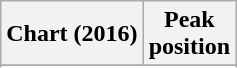<table class="wikitable sortable plainrowheaders" style="text-align:center">
<tr>
<th scope="col">Chart (2016)</th>
<th scope="col">Peak<br> position</th>
</tr>
<tr>
</tr>
<tr>
</tr>
<tr>
</tr>
</table>
